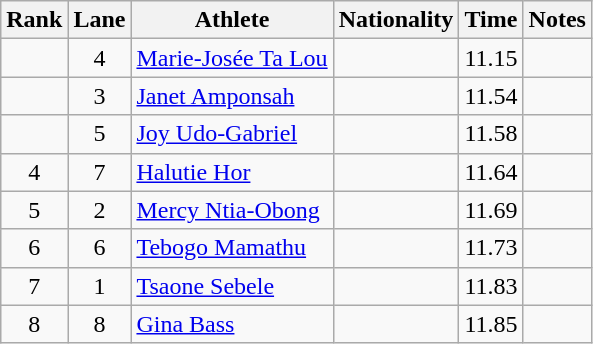<table class="wikitable sortable" style="text-align:center">
<tr>
<th>Rank</th>
<th>Lane</th>
<th>Athlete</th>
<th>Nationality</th>
<th>Time</th>
<th>Notes</th>
</tr>
<tr>
<td></td>
<td>4</td>
<td align="left"><a href='#'>Marie-Josée Ta Lou</a></td>
<td align=left></td>
<td>11.15</td>
<td></td>
</tr>
<tr>
<td></td>
<td>3</td>
<td align="left"><a href='#'>Janet Amponsah</a></td>
<td align=left></td>
<td>11.54</td>
<td></td>
</tr>
<tr>
<td></td>
<td>5</td>
<td align="left"><a href='#'>Joy Udo-Gabriel</a></td>
<td align=left></td>
<td>11.58</td>
<td></td>
</tr>
<tr>
<td>4</td>
<td>7</td>
<td align="left"><a href='#'>Halutie Hor</a></td>
<td align=left></td>
<td>11.64</td>
<td></td>
</tr>
<tr>
<td>5</td>
<td>2</td>
<td align="left"><a href='#'>Mercy Ntia-Obong</a></td>
<td align=left></td>
<td>11.69</td>
<td></td>
</tr>
<tr>
<td>6</td>
<td>6</td>
<td align="left"><a href='#'>Tebogo Mamathu</a></td>
<td align=left></td>
<td>11.73</td>
<td></td>
</tr>
<tr>
<td>7</td>
<td>1</td>
<td align="left"><a href='#'>Tsaone Sebele</a></td>
<td align=left></td>
<td>11.83</td>
<td></td>
</tr>
<tr>
<td>8</td>
<td>8</td>
<td align="left"><a href='#'>Gina Bass</a></td>
<td align=left></td>
<td>11.85</td>
<td></td>
</tr>
</table>
